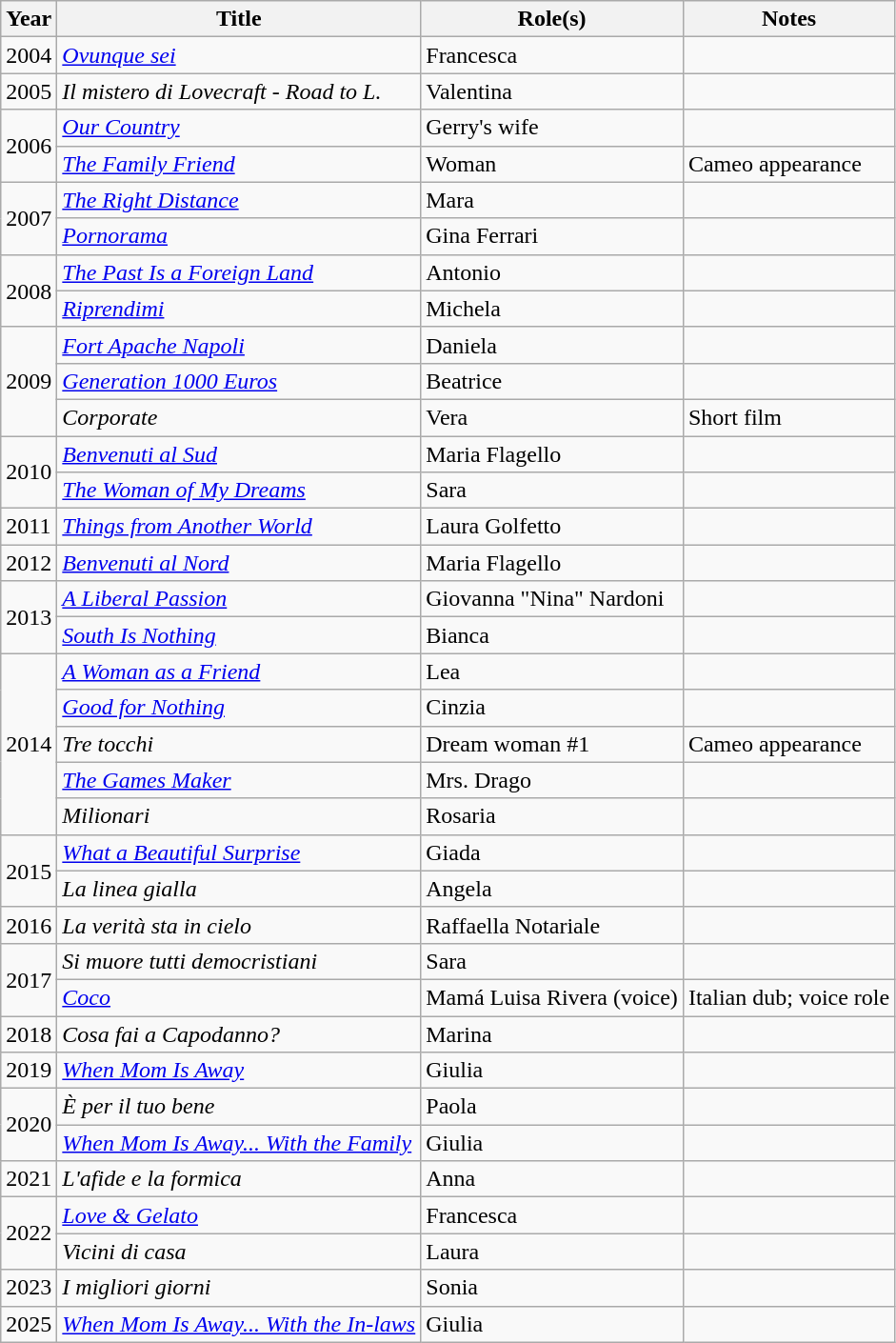<table class="wikitable plainrowheaders sortable">
<tr>
<th scope="col">Year</th>
<th scope="col">Title</th>
<th scope="col">Role(s)</th>
<th scope="col" class="unsortable">Notes</th>
</tr>
<tr>
<td>2004</td>
<td><em><a href='#'>Ovunque sei</a></em></td>
<td>Francesca</td>
<td></td>
</tr>
<tr>
<td>2005</td>
<td><em>Il mistero di Lovecraft - Road to L.</em></td>
<td>Valentina</td>
<td></td>
</tr>
<tr>
<td rowspan="2">2006</td>
<td><em><a href='#'>Our Country</a></em></td>
<td>Gerry's wife</td>
<td></td>
</tr>
<tr>
<td><em><a href='#'>The Family Friend</a></em></td>
<td>Woman</td>
<td>Cameo appearance</td>
</tr>
<tr>
<td rowspan="2">2007</td>
<td><em><a href='#'>The Right Distance</a></em></td>
<td>Mara</td>
<td></td>
</tr>
<tr>
<td><em><a href='#'>Pornorama</a></em></td>
<td>Gina Ferrari</td>
<td></td>
</tr>
<tr>
<td rowspan="2">2008</td>
<td><em><a href='#'>The Past Is a Foreign Land</a></em></td>
<td>Antonio</td>
<td></td>
</tr>
<tr>
<td><em><a href='#'>Riprendimi</a></em></td>
<td>Michela</td>
<td></td>
</tr>
<tr>
<td rowspan="3">2009</td>
<td><em><a href='#'>Fort Apache Napoli</a></em></td>
<td>Daniela</td>
<td></td>
</tr>
<tr>
<td><em><a href='#'>Generation 1000 Euros</a></em></td>
<td>Beatrice</td>
<td></td>
</tr>
<tr>
<td><em>Corporate</em></td>
<td>Vera</td>
<td>Short film</td>
</tr>
<tr>
<td rowspan="2">2010</td>
<td><em><a href='#'>Benvenuti al Sud</a></em></td>
<td>Maria Flagello</td>
<td></td>
</tr>
<tr>
<td><em><a href='#'>The Woman of My Dreams</a></em></td>
<td>Sara</td>
<td></td>
</tr>
<tr>
<td>2011</td>
<td><em><a href='#'>Things from Another World</a></em></td>
<td>Laura Golfetto</td>
<td></td>
</tr>
<tr>
<td>2012</td>
<td><em><a href='#'>Benvenuti al Nord</a></em></td>
<td>Maria Flagello</td>
<td></td>
</tr>
<tr>
<td rowspan="2">2013</td>
<td><em><a href='#'>A Liberal Passion</a></em></td>
<td>Giovanna "Nina" Nardoni</td>
<td></td>
</tr>
<tr>
<td><em><a href='#'>South Is Nothing</a></em></td>
<td>Bianca</td>
<td></td>
</tr>
<tr>
<td rowspan="5">2014</td>
<td><em><a href='#'>A Woman as a Friend</a></em></td>
<td>Lea</td>
<td></td>
</tr>
<tr>
<td><em><a href='#'>Good for Nothing</a></em></td>
<td>Cinzia</td>
<td></td>
</tr>
<tr>
<td><em>Tre tocchi</em></td>
<td>Dream woman #1</td>
<td>Cameo appearance</td>
</tr>
<tr>
<td><em><a href='#'>The Games Maker</a></em></td>
<td>Mrs. Drago</td>
<td></td>
</tr>
<tr>
<td><em>Milionari</em></td>
<td>Rosaria</td>
<td></td>
</tr>
<tr>
<td rowspan="2">2015</td>
<td><em><a href='#'>What a Beautiful Surprise</a></em></td>
<td>Giada</td>
<td></td>
</tr>
<tr>
<td><em>La linea gialla</em></td>
<td>Angela</td>
<td></td>
</tr>
<tr>
<td>2016</td>
<td><em>La verità sta in cielo</em></td>
<td>Raffaella Notariale</td>
<td></td>
</tr>
<tr>
<td rowspan="2">2017</td>
<td><em>Si muore tutti democristiani</em></td>
<td>Sara</td>
<td></td>
</tr>
<tr>
<td><em><a href='#'>Coco</a></em></td>
<td>Mamá Luisa Rivera (voice)</td>
<td>Italian dub; voice role</td>
</tr>
<tr>
<td>2018</td>
<td><em>Cosa fai a Capodanno?</em></td>
<td>Marina</td>
<td></td>
</tr>
<tr>
<td>2019</td>
<td><em><a href='#'>When Mom Is Away</a></em></td>
<td>Giulia</td>
<td></td>
</tr>
<tr>
<td rowspan="2">2020</td>
<td><em>È per il tuo bene</em></td>
<td>Paola</td>
<td></td>
</tr>
<tr>
<td><em><a href='#'>When Mom Is Away... With the Family</a></em></td>
<td>Giulia</td>
<td></td>
</tr>
<tr>
<td>2021</td>
<td><em>L'afide e la formica</em></td>
<td>Anna</td>
<td></td>
</tr>
<tr>
<td rowspan="2">2022</td>
<td><em><a href='#'>Love & Gelato</a></em></td>
<td>Francesca</td>
<td></td>
</tr>
<tr>
<td><em>Vicini di casa</em></td>
<td>Laura</td>
<td></td>
</tr>
<tr>
<td>2023</td>
<td><em>I migliori giorni</em></td>
<td>Sonia</td>
<td></td>
</tr>
<tr>
<td>2025</td>
<td><em><a href='#'>When Mom Is Away... With the In-laws</a></em></td>
<td>Giulia</td>
</tr>
</table>
